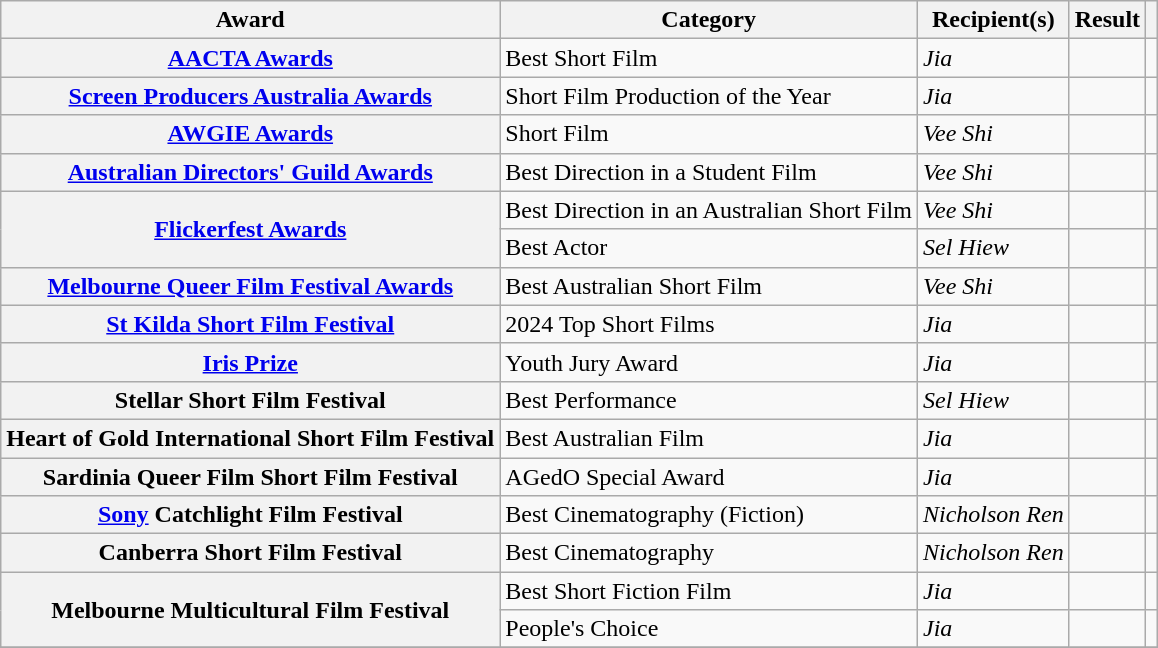<table class="wikitable sortable plainrowheaders">
<tr>
<th scope="col">Award</th>
<th scope="col">Category</th>
<th scope="col">Recipient(s)</th>
<th scope="col">Result</th>
<th scope="col" class="unsortable"></th>
</tr>
<tr>
<th rowspan="1" scope="row"><a href='#'>AACTA Awards</a></th>
<td>Best Short Film</td>
<td><em>Jia</em></td>
<td></td>
<td></td>
</tr>
<tr>
<th rowspan="1" scope="row"><a href='#'>Screen Producers Australia Awards</a></th>
<td>Short Film Production of the Year</td>
<td><em>Jia</em></td>
<td></td>
<td></td>
</tr>
<tr>
<th rowspan="1" scope="row"><a href='#'>AWGIE Awards</a></th>
<td>Short Film</td>
<td><em>Vee Shi</em></td>
<td></td>
<td></td>
</tr>
<tr>
<th rowspan="1" scope="row"><a href='#'>Australian Directors' Guild Awards</a></th>
<td>Best Direction in a Student Film</td>
<td><em>Vee Shi</em></td>
<td></td>
<td></td>
</tr>
<tr>
<th rowspan="2" scope="row"><a href='#'>Flickerfest Awards</a></th>
<td>Best Direction in an Australian Short Film</td>
<td><em>Vee Shi</em></td>
<td></td>
</tr>
<tr>
<td>Best Actor</td>
<td><em>Sel Hiew</em></td>
<td></td>
<td></td>
</tr>
<tr>
<th rowspan="1" scope="row"><a href='#'>Melbourne Queer Film Festival Awards</a></th>
<td>Best Australian Short Film</td>
<td><em>Vee Shi</em></td>
<td></td>
<td></td>
</tr>
<tr>
<th rowspan="1" scope="row"><a href='#'>St Kilda Short Film Festival</a></th>
<td>2024 Top Short Films</td>
<td><em>Jia</em></td>
<td></td>
<td></td>
</tr>
<tr>
<th rowspan="1" scope="row"><a href='#'>Iris Prize</a></th>
<td>Youth Jury Award</td>
<td><em>Jia</em></td>
<td></td>
<td></td>
</tr>
<tr>
<th rowspan="1" scope="row">Stellar Short Film Festival</th>
<td>Best Performance</td>
<td><em>Sel Hiew</em></td>
<td></td>
<td></td>
</tr>
<tr>
<th rowspan="1" scope="row">Heart of Gold International Short Film Festival</th>
<td>Best Australian Film</td>
<td><em>Jia</em></td>
<td></td>
<td></td>
</tr>
<tr>
<th rowspan="1" scope="row">Sardinia Queer Film Short Film Festival</th>
<td>AGedO Special Award</td>
<td><em>Jia</em></td>
<td></td>
<td></td>
</tr>
<tr>
<th rowspan="1" scope="row"><a href='#'>Sony</a> Catchlight Film Festival</th>
<td>Best Cinematography (Fiction)</td>
<td><em>Nicholson Ren</em></td>
<td></td>
<td></td>
</tr>
<tr>
<th rowspan="1" scope="row">Canberra Short Film Festival</th>
<td>Best Cinematography</td>
<td><em>Nicholson Ren</em></td>
<td></td>
<td></td>
</tr>
<tr>
<th rowspan="2" scope="row">Melbourne Multicultural Film Festival</th>
<td>Best Short Fiction Film</td>
<td><em>Jia</em></td>
<td></td>
</tr>
<tr>
<td>People's Choice</td>
<td><em>Jia</td>
<td></td>
<td></td>
</tr>
<tr>
</tr>
</table>
